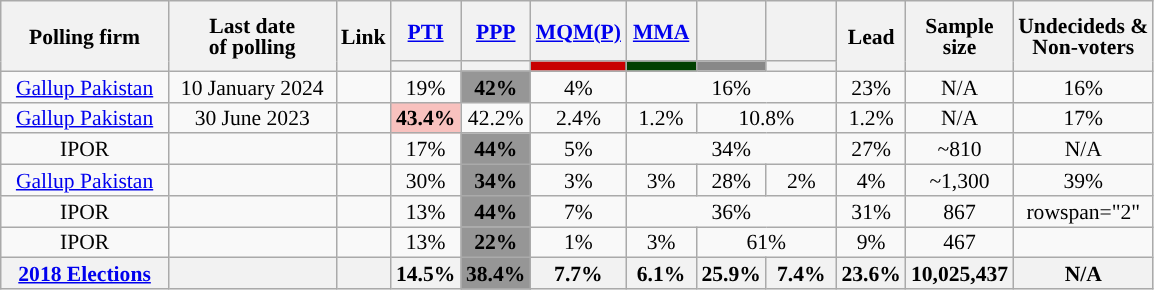<table class="wikitable sortable" style="text-align:center;font-size:90%;line-height:14px">
<tr style="height:40px;">
<th style="width:105px;" rowspan="2">Polling firm</th>
<th style="width:105px;" rowspan="2">Last date<br>of polling</th>
<th rowspan="2">Link</th>
<th class="unsortable" style="width:40px;"><a href='#'>PTI</a></th>
<th class="unsortable" style="width:40px;"><a href='#'>PPP</a></th>
<th class="unsortable" style="width:40px;"><a href='#'>MQM(P)</a></th>
<th class="unsortable" style="width:40px;"><a href='#'>MMA</a></th>
<th class="unsortable" style="width:40px;"><a href='#'></a></th>
<th class="unsortable" style="width:40px;"><a href='#'></a></th>
<th rowspan="2">Lead</th>
<th rowspan="2">Sample<br>size</th>
<th rowspan="2">Undecideds &<br>Non-voters</th>
</tr>
<tr>
<th style="background:"></th>
<th style="background:"></th>
<th style="background:#C80000;" data-sort-type="number"></th>
<th style="background:#004000;" data-sort-type="number"></th>
<th style="background:#888888;" data-sort-type="number"></th>
<th style="background:"></th>
</tr>
<tr>
<td><a href='#'>Gallup Pakistan</a></td>
<td>10 January 2024</td>
<td></td>
<td>19%</td>
<td style="background:rgb(150, 150, 150)"><strong>42%</strong></td>
<td>4%</td>
<td colspan="3">16%</td>
<td style="background:"><span>23%</span></td>
<td>N/A</td>
<td>16%</td>
</tr>
<tr>
<td><a href='#'>Gallup Pakistan</a></td>
<td>30 June 2023</td>
<td></td>
<td style="background:rgb(248, 193, 190)"><strong>43.4%</strong></td>
<td>42.2%</td>
<td>2.4%</td>
<td>1.2%</td>
<td colspan="2">10.8%</td>
<td style="background:"><span>1.2%</span></td>
<td>N/A</td>
<td>17%</td>
</tr>
<tr>
<td>IPOR</td>
<td></td>
<td></td>
<td>17%</td>
<td style="background:rgb(150, 150, 150)"><strong>44%</strong></td>
<td>5%</td>
<td colspan="3">34%</td>
<td style="background:"><span>27%</span></td>
<td>~810</td>
<td>N/A</td>
</tr>
<tr>
<td><a href='#'>Gallup Pakistan</a></td>
<td></td>
<td></td>
<td>30%</td>
<td style="background:rgb(150, 150, 150)"><strong>34%</strong></td>
<td>3%</td>
<td>3%</td>
<td>28%</td>
<td>2%</td>
<td style="background:"><span>4%</span></td>
<td>~1,300</td>
<td>39%</td>
</tr>
<tr>
<td>IPOR</td>
<td></td>
<td></td>
<td>13%</td>
<td style="background:rgb(150, 150, 150)"><strong>44%</strong></td>
<td>7%</td>
<td colspan="3">36%</td>
<td style="background:"><span>31%</span></td>
<td>867</td>
<td>rowspan="2" </td>
</tr>
<tr>
<td>IPOR</td>
<td></td>
<td></td>
<td>13%</td>
<td style="background:rgb(150, 150, 150)"><strong>22%</strong></td>
<td>1%</td>
<td>3%</td>
<td colspan="2">61%</td>
<td style="background:"><span>9%</span></td>
<td>467</td>
</tr>
<tr>
<th><a href='#'>2018 Elections</a></th>
<th></th>
<th></th>
<th>14.5%</th>
<th style="background:rgb(150, 150, 150)"><strong>38.4%</strong></th>
<th>7.7%</th>
<th>6.1%</th>
<th>25.9%</th>
<th>7.4%</th>
<th style="background:"><span>23.6%</span></th>
<th>10,025,437</th>
<th>N/A</th>
</tr>
</table>
